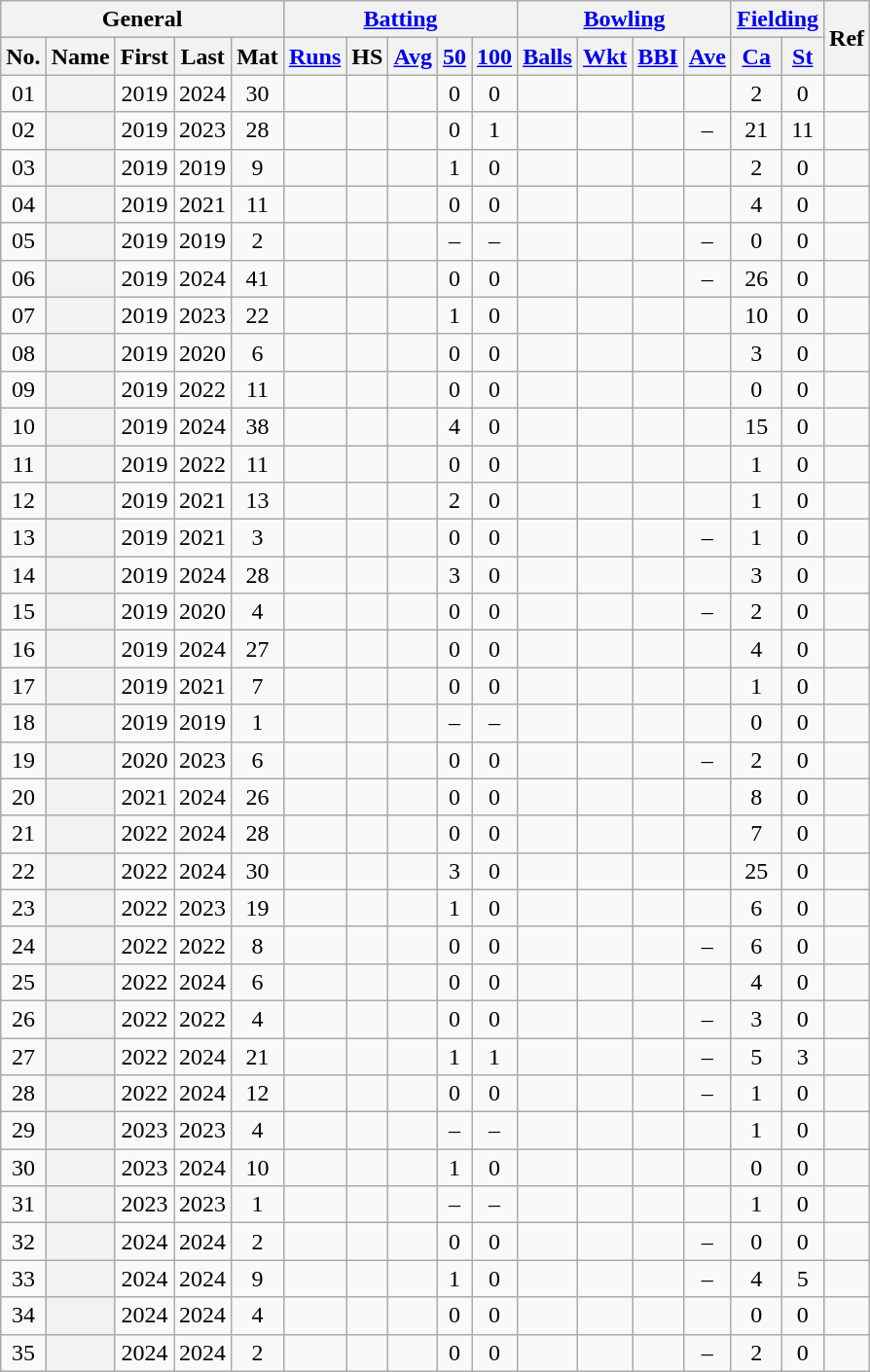<table class="wikitable plainrowheaders sortable">
<tr align="center">
<th scope="col" colspan=5 class="unsortable">General</th>
<th scope="col" colspan=5 class="unsortable"><a href='#'>Batting</a></th>
<th scope="col" colspan=4 class="unsortable"><a href='#'>Bowling</a></th>
<th scope="col" colspan=2 class="unsortable"><a href='#'>Fielding</a></th>
<th scope="col" rowspan=2 class="unsortable">Ref</th>
</tr>
<tr align="center">
<th scope="col">No.</th>
<th scope="col">Name</th>
<th scope="col">First</th>
<th scope="col">Last</th>
<th scope="col">Mat</th>
<th scope="col"><a href='#'>Runs</a></th>
<th scope="col">HS</th>
<th scope="col"><a href='#'>Avg</a></th>
<th scope="col"><a href='#'>50</a></th>
<th scope="col"><a href='#'>100</a></th>
<th scope="col"><a href='#'>Balls</a></th>
<th scope="col"><a href='#'>Wkt</a></th>
<th scope="col"><a href='#'>BBI</a></th>
<th scope="col"><a href='#'>Ave</a></th>
<th scope="col"><a href='#'>Ca</a></th>
<th scope="col"><a href='#'>St</a></th>
</tr>
<tr align="center">
<td><span>0</span>1</td>
<th scope="row" align="left"></th>
<td>2019</td>
<td>2024</td>
<td>30</td>
<td></td>
<td></td>
<td></td>
<td>0</td>
<td>0</td>
<td></td>
<td></td>
<td></td>
<td></td>
<td>2</td>
<td>0</td>
<td></td>
</tr>
<tr align="center">
<td><span>0</span>2</td>
<th scope="row" align="left"></th>
<td>2019</td>
<td>2023</td>
<td>28</td>
<td></td>
<td></td>
<td></td>
<td>0</td>
<td>1</td>
<td></td>
<td></td>
<td></td>
<td>–</td>
<td>21</td>
<td>11</td>
<td></td>
</tr>
<tr align="center">
<td><span>0</span>3</td>
<th scope="row" align="left"></th>
<td>2019</td>
<td>2019</td>
<td>9</td>
<td></td>
<td></td>
<td></td>
<td>1</td>
<td>0</td>
<td></td>
<td></td>
<td></td>
<td></td>
<td>2</td>
<td>0</td>
<td></td>
</tr>
<tr align="center">
<td><span>0</span>4</td>
<th scope="row" align="left"></th>
<td>2019</td>
<td>2021</td>
<td>11</td>
<td></td>
<td></td>
<td></td>
<td>0</td>
<td>0</td>
<td></td>
<td></td>
<td></td>
<td></td>
<td>4</td>
<td>0</td>
<td></td>
</tr>
<tr align="center">
<td><span>0</span>5</td>
<th scope="row" align="left"></th>
<td>2019</td>
<td>2019</td>
<td>2</td>
<td></td>
<td></td>
<td></td>
<td>–</td>
<td>–</td>
<td></td>
<td></td>
<td></td>
<td>–</td>
<td>0</td>
<td>0</td>
<td></td>
</tr>
<tr align="center">
<td><span>0</span>6</td>
<th scope="row" align="left"></th>
<td>2019</td>
<td>2024</td>
<td>41</td>
<td></td>
<td></td>
<td></td>
<td>0</td>
<td>0</td>
<td></td>
<td></td>
<td></td>
<td>–</td>
<td>26</td>
<td>0</td>
<td></td>
</tr>
<tr align="center">
<td><span>0</span>7</td>
<th scope="row" align="left"></th>
<td>2019</td>
<td>2023</td>
<td>22</td>
<td></td>
<td></td>
<td></td>
<td>1</td>
<td>0</td>
<td></td>
<td></td>
<td></td>
<td></td>
<td>10</td>
<td>0</td>
<td></td>
</tr>
<tr align="center">
<td><span>0</span>8</td>
<th scope="row" align="left"></th>
<td>2019</td>
<td>2020</td>
<td>6</td>
<td></td>
<td></td>
<td></td>
<td>0</td>
<td>0</td>
<td></td>
<td></td>
<td></td>
<td></td>
<td>3</td>
<td>0</td>
<td></td>
</tr>
<tr align="center">
<td><span>0</span>9</td>
<th scope="row" align="left"></th>
<td>2019</td>
<td>2022</td>
<td>11</td>
<td></td>
<td></td>
<td></td>
<td>0</td>
<td>0</td>
<td></td>
<td></td>
<td></td>
<td></td>
<td>0</td>
<td>0</td>
<td></td>
</tr>
<tr align="center">
<td>10</td>
<th scope="row" align="left"></th>
<td>2019</td>
<td>2024</td>
<td>38</td>
<td></td>
<td></td>
<td></td>
<td>4</td>
<td>0</td>
<td></td>
<td></td>
<td></td>
<td></td>
<td>15</td>
<td>0</td>
<td></td>
</tr>
<tr align="center">
<td>11</td>
<th scope="row" align="left"></th>
<td>2019</td>
<td>2022</td>
<td>11</td>
<td></td>
<td></td>
<td></td>
<td>0</td>
<td>0</td>
<td></td>
<td></td>
<td></td>
<td></td>
<td>1</td>
<td>0</td>
<td></td>
</tr>
<tr align="center">
<td>12</td>
<th scope="row" align="left"></th>
<td>2019</td>
<td>2021</td>
<td>13</td>
<td></td>
<td></td>
<td></td>
<td>2</td>
<td>0</td>
<td></td>
<td></td>
<td></td>
<td></td>
<td>1</td>
<td>0</td>
<td></td>
</tr>
<tr align="center">
<td>13</td>
<th scope="row" align="left"></th>
<td>2019</td>
<td>2021</td>
<td>3</td>
<td></td>
<td></td>
<td></td>
<td>0</td>
<td>0</td>
<td></td>
<td></td>
<td></td>
<td>–</td>
<td>1</td>
<td>0</td>
<td></td>
</tr>
<tr align="center">
<td>14</td>
<th scope="row" align="left"></th>
<td>2019</td>
<td>2024</td>
<td>28</td>
<td></td>
<td></td>
<td></td>
<td>3</td>
<td>0</td>
<td></td>
<td></td>
<td></td>
<td></td>
<td>3</td>
<td>0</td>
<td></td>
</tr>
<tr align="center">
<td>15</td>
<th scope="row" align="left"></th>
<td>2019</td>
<td>2020</td>
<td>4</td>
<td></td>
<td></td>
<td></td>
<td>0</td>
<td>0</td>
<td></td>
<td></td>
<td></td>
<td>–</td>
<td>2</td>
<td>0</td>
<td></td>
</tr>
<tr align="center">
<td>16</td>
<th scope="row" align="left"></th>
<td>2019</td>
<td>2024</td>
<td>27</td>
<td></td>
<td></td>
<td></td>
<td>0</td>
<td>0</td>
<td></td>
<td></td>
<td></td>
<td></td>
<td>4</td>
<td>0</td>
<td></td>
</tr>
<tr align="center">
<td>17</td>
<th scope="row" align="left"></th>
<td>2019</td>
<td>2021</td>
<td>7</td>
<td></td>
<td></td>
<td></td>
<td>0</td>
<td>0</td>
<td></td>
<td></td>
<td></td>
<td></td>
<td>1</td>
<td>0</td>
<td></td>
</tr>
<tr align="center">
<td>18</td>
<th scope="row" align="left"></th>
<td>2019</td>
<td>2019</td>
<td>1</td>
<td></td>
<td></td>
<td></td>
<td>–</td>
<td>–</td>
<td></td>
<td></td>
<td></td>
<td></td>
<td>0</td>
<td>0</td>
<td></td>
</tr>
<tr align="center">
<td>19</td>
<th scope="row" align="left"></th>
<td>2020</td>
<td>2023</td>
<td>6</td>
<td></td>
<td></td>
<td></td>
<td>0</td>
<td>0</td>
<td></td>
<td></td>
<td></td>
<td>–</td>
<td>2</td>
<td>0</td>
<td></td>
</tr>
<tr align="center">
<td>20</td>
<th scope="row" align="left"></th>
<td>2021</td>
<td>2024</td>
<td>26</td>
<td></td>
<td></td>
<td></td>
<td>0</td>
<td>0</td>
<td></td>
<td></td>
<td></td>
<td></td>
<td>8</td>
<td>0</td>
<td></td>
</tr>
<tr align="center">
<td>21</td>
<th scope="row" align="left"></th>
<td>2022</td>
<td>2024</td>
<td>28</td>
<td></td>
<td></td>
<td></td>
<td>0</td>
<td>0</td>
<td></td>
<td></td>
<td></td>
<td></td>
<td>7</td>
<td>0</td>
<td></td>
</tr>
<tr align="center">
<td>22</td>
<th scope="row" align="left"></th>
<td>2022</td>
<td>2024</td>
<td>30</td>
<td></td>
<td></td>
<td></td>
<td>3</td>
<td>0</td>
<td></td>
<td></td>
<td></td>
<td></td>
<td>25</td>
<td>0</td>
<td></td>
</tr>
<tr align="center">
<td>23</td>
<th scope="row" align="left"></th>
<td>2022</td>
<td>2023</td>
<td>19</td>
<td></td>
<td></td>
<td></td>
<td>1</td>
<td>0</td>
<td></td>
<td></td>
<td></td>
<td></td>
<td>6</td>
<td>0</td>
<td></td>
</tr>
<tr align="center">
<td>24</td>
<th scope="row" align="left"></th>
<td>2022</td>
<td>2022</td>
<td>8</td>
<td></td>
<td></td>
<td></td>
<td>0</td>
<td>0</td>
<td></td>
<td></td>
<td></td>
<td>–</td>
<td>6</td>
<td>0</td>
<td></td>
</tr>
<tr align="center">
<td>25</td>
<th scope="row" align="left"></th>
<td>2022</td>
<td>2024</td>
<td>6</td>
<td></td>
<td></td>
<td></td>
<td>0</td>
<td>0</td>
<td></td>
<td></td>
<td></td>
<td></td>
<td>4</td>
<td>0</td>
<td></td>
</tr>
<tr align="center">
<td>26</td>
<th scope="row" align="left"></th>
<td>2022</td>
<td>2022</td>
<td>4</td>
<td></td>
<td></td>
<td></td>
<td>0</td>
<td>0</td>
<td></td>
<td></td>
<td></td>
<td>–</td>
<td>3</td>
<td>0</td>
<td></td>
</tr>
<tr align="center">
<td>27</td>
<th scope="row" align="left"></th>
<td>2022</td>
<td>2024</td>
<td>21</td>
<td></td>
<td></td>
<td></td>
<td>1</td>
<td>1</td>
<td></td>
<td></td>
<td></td>
<td>–</td>
<td>5</td>
<td>3</td>
<td></td>
</tr>
<tr align="center">
<td>28</td>
<th scope="row" align="left"></th>
<td>2022</td>
<td>2024</td>
<td>12</td>
<td></td>
<td></td>
<td></td>
<td>0</td>
<td>0</td>
<td></td>
<td></td>
<td></td>
<td>–</td>
<td>1</td>
<td>0</td>
<td></td>
</tr>
<tr align="center">
<td>29</td>
<th scope="row" align="left"></th>
<td>2023</td>
<td>2023</td>
<td>4</td>
<td></td>
<td></td>
<td></td>
<td>–</td>
<td>–</td>
<td></td>
<td></td>
<td></td>
<td></td>
<td>1</td>
<td>0</td>
<td></td>
</tr>
<tr align="center">
<td>30</td>
<th scope="row" align="left"></th>
<td>2023</td>
<td>2024</td>
<td>10</td>
<td></td>
<td></td>
<td></td>
<td>1</td>
<td>0</td>
<td></td>
<td></td>
<td></td>
<td></td>
<td>0</td>
<td>0</td>
<td></td>
</tr>
<tr align="center">
<td>31</td>
<th scope="row" align="left"></th>
<td>2023</td>
<td>2023</td>
<td>1</td>
<td></td>
<td></td>
<td></td>
<td>–</td>
<td>–</td>
<td></td>
<td></td>
<td></td>
<td></td>
<td>1</td>
<td>0</td>
<td></td>
</tr>
<tr align="center">
<td>32</td>
<th scope="row" align="left"></th>
<td>2024</td>
<td>2024</td>
<td>2</td>
<td></td>
<td></td>
<td></td>
<td>0</td>
<td>0</td>
<td></td>
<td></td>
<td></td>
<td>–</td>
<td>0</td>
<td>0</td>
<td></td>
</tr>
<tr align="center">
<td>33</td>
<th scope="row" align="left"></th>
<td>2024</td>
<td>2024</td>
<td>9</td>
<td></td>
<td></td>
<td></td>
<td>1</td>
<td>0</td>
<td></td>
<td></td>
<td></td>
<td>–</td>
<td>4</td>
<td>5</td>
<td></td>
</tr>
<tr align="center">
<td>34</td>
<th scope="row" align="left"></th>
<td>2024</td>
<td>2024</td>
<td>4</td>
<td></td>
<td></td>
<td></td>
<td>0</td>
<td>0</td>
<td></td>
<td></td>
<td></td>
<td></td>
<td>0</td>
<td>0</td>
<td></td>
</tr>
<tr align="center">
<td>35</td>
<th scope="row" align="left"></th>
<td>2024</td>
<td>2024</td>
<td>2</td>
<td></td>
<td></td>
<td></td>
<td>0</td>
<td>0</td>
<td></td>
<td></td>
<td></td>
<td>–</td>
<td>2</td>
<td>0</td>
<td></td>
</tr>
</table>
